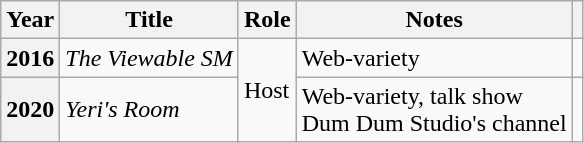<table class="wikitable plainrowheaders sortable">
<tr>
<th scope="col">Year</th>
<th scope="col">Title</th>
<th scope="col">Role</th>
<th scope="col">Notes</th>
<th scope="col" class="unsortable"></th>
</tr>
<tr>
<th scope="row">2016</th>
<td><em>The Viewable SM</em></td>
<td rowspan="2">Host</td>
<td>Web-variety</td>
<td style="text-align:center"></td>
</tr>
<tr>
<th scope="row">2020</th>
<td><em>Yeri's Room</em></td>
<td>Web-variety, talk show<br>Dum Dum Studio's channel</td>
<td style="text-align:center"></td>
</tr>
</table>
